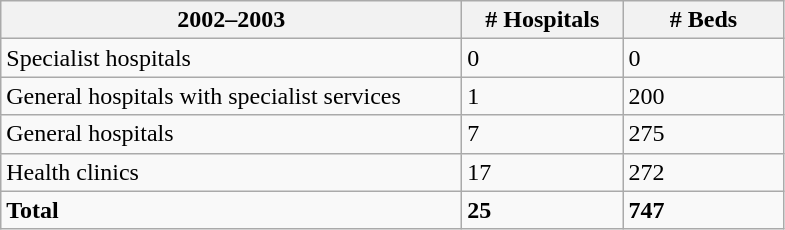<table class="wikitable sortable">
<tr>
<th width="300">2002–2003</th>
<th width="100"># Hospitals</th>
<th width="100"># Beds</th>
</tr>
<tr>
<td>Specialist hospitals</td>
<td>0</td>
<td>0</td>
</tr>
<tr>
<td>General hospitals with specialist services</td>
<td>1</td>
<td>200</td>
</tr>
<tr>
<td>General hospitals</td>
<td>7</td>
<td>275</td>
</tr>
<tr>
<td>Health clinics</td>
<td>17</td>
<td>272</td>
</tr>
<tr class="sortbottom">
<td><strong>Total</strong></td>
<td><strong>25</strong></td>
<td><strong>747</strong></td>
</tr>
</table>
